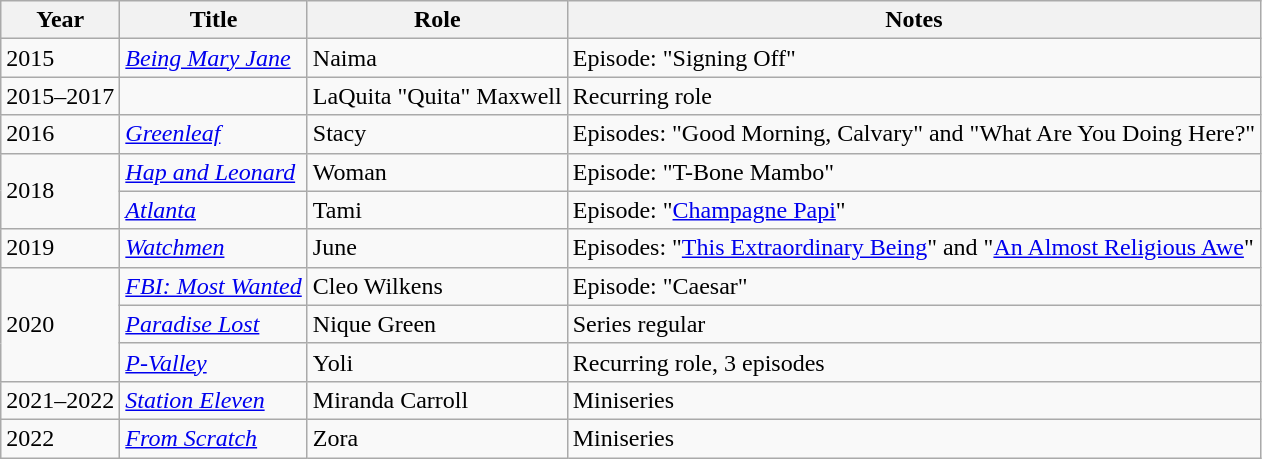<table class="wikitable sortable">
<tr>
<th>Year</th>
<th>Title</th>
<th>Role</th>
<th class="unsortable">Notes</th>
</tr>
<tr>
<td>2015</td>
<td><em><a href='#'>Being Mary Jane</a></em></td>
<td>Naima</td>
<td>Episode: "Signing Off"</td>
</tr>
<tr>
<td>2015–2017</td>
<td><em></em></td>
<td>LaQuita "Quita" Maxwell</td>
<td>Recurring role</td>
</tr>
<tr>
<td>2016</td>
<td><em><a href='#'>Greenleaf</a></em></td>
<td>Stacy</td>
<td>Episodes: "Good Morning, Calvary" and "What Are You Doing Here?"</td>
</tr>
<tr>
<td rowspan="2">2018</td>
<td><em><a href='#'>Hap and Leonard</a></em></td>
<td>Woman</td>
<td>Episode: "T-Bone Mambo"</td>
</tr>
<tr>
<td><em><a href='#'>Atlanta</a></em></td>
<td>Tami</td>
<td>Episode: "<a href='#'>Champagne Papi</a>"</td>
</tr>
<tr>
<td>2019</td>
<td><em><a href='#'>Watchmen</a></em></td>
<td>June</td>
<td>Episodes: "<a href='#'>This Extraordinary Being</a>" and "<a href='#'>An Almost Religious Awe</a>"</td>
</tr>
<tr>
<td rowspan="3">2020</td>
<td><em><a href='#'>FBI: Most Wanted</a></em></td>
<td>Cleo Wilkens</td>
<td>Episode: "Caesar"</td>
</tr>
<tr>
<td><em><a href='#'>Paradise Lost</a></em></td>
<td>Nique Green</td>
<td>Series regular</td>
</tr>
<tr>
<td><em><a href='#'>P-Valley</a></em></td>
<td>Yoli</td>
<td>Recurring role, 3 episodes</td>
</tr>
<tr>
<td>2021–2022</td>
<td><em><a href='#'>Station Eleven</a></em></td>
<td>Miranda Carroll</td>
<td>Miniseries</td>
</tr>
<tr>
<td>2022</td>
<td><em><a href='#'>From Scratch</a></em></td>
<td>Zora</td>
<td>Miniseries</td>
</tr>
</table>
